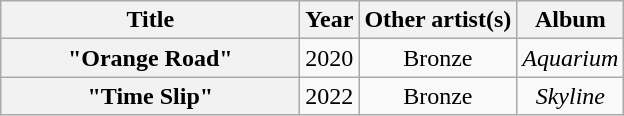<table class="wikitable plainrowheaders" style="text-align:center;">
<tr>
<th scope="col" style="width:12em;">Title</th>
<th scope="col">Year</th>
<th scope="col">Other artist(s)</th>
<th scope="col">Album</th>
</tr>
<tr>
<th scope="row">"Orange Road"</th>
<td>2020</td>
<td>Bronze</td>
<td><em>Aquarium</em></td>
</tr>
<tr>
<th scope="row">"Time Slip"</th>
<td>2022</td>
<td>Bronze</td>
<td><em>Skyline</em></td>
</tr>
</table>
